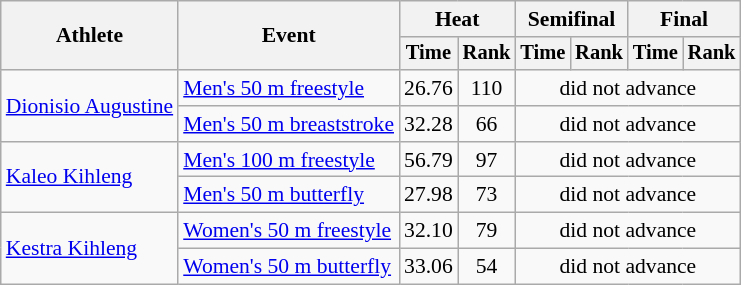<table class=wikitable style="font-size:90%">
<tr>
<th rowspan="2">Athlete</th>
<th rowspan="2">Event</th>
<th colspan="2">Heat</th>
<th colspan="2">Semifinal</th>
<th colspan="2">Final</th>
</tr>
<tr style="font-size:95%">
<th>Time</th>
<th>Rank</th>
<th>Time</th>
<th>Rank</th>
<th>Time</th>
<th>Rank</th>
</tr>
<tr align=center>
<td align=left rowspan=2><a href='#'>Dionisio Augustine</a></td>
<td align=left><a href='#'>Men's 50 m freestyle</a></td>
<td>26.76</td>
<td>110</td>
<td colspan=4>did not advance</td>
</tr>
<tr align=center>
<td align=left><a href='#'>Men's 50 m breaststroke</a></td>
<td>32.28</td>
<td>66</td>
<td colspan=4>did not advance</td>
</tr>
<tr align=center>
<td align=left rowspan=2><a href='#'>Kaleo Kihleng</a></td>
<td align=left><a href='#'>Men's 100 m freestyle</a></td>
<td>56.79</td>
<td>97</td>
<td colspan=4>did not advance</td>
</tr>
<tr align=center>
<td align=left><a href='#'>Men's 50 m butterfly</a></td>
<td>27.98</td>
<td>73</td>
<td colspan=4>did not advance</td>
</tr>
<tr align=center>
<td align=left rowspan=2><a href='#'>Kestra Kihleng</a></td>
<td align=left><a href='#'>Women's 50 m freestyle</a></td>
<td>32.10</td>
<td>79</td>
<td colspan=4>did not advance</td>
</tr>
<tr align=center>
<td align=left><a href='#'>Women's 50 m butterfly</a></td>
<td>33.06</td>
<td>54</td>
<td colspan=4>did not advance</td>
</tr>
</table>
